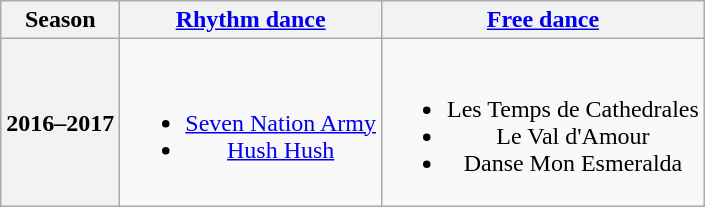<table class=wikitable style=text-align:center>
<tr>
<th>Season</th>
<th><a href='#'>Rhythm dance</a></th>
<th><a href='#'>Free dance</a></th>
</tr>
<tr>
<th>2016–2017 <br></th>
<td><br><ul><li> <a href='#'>Seven Nation Army</a> <br> </li><li> <a href='#'>Hush Hush</a> <br> </li></ul></td>
<td><br><ul><li>Les Temps de Cathedrales</li><li>Le Val d'Amour</li><li>Danse Mon Esmeralda <br> </li></ul></td>
</tr>
</table>
